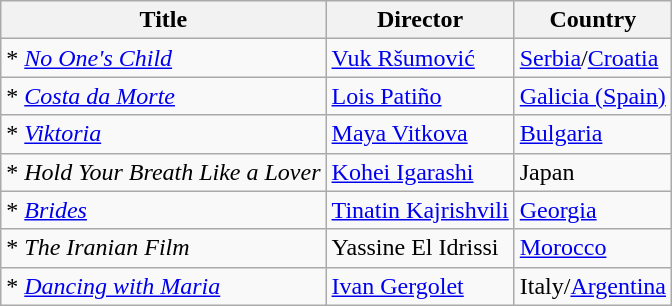<table class="wikitable">
<tr>
<th>Title</th>
<th>Director</th>
<th>Country</th>
</tr>
<tr>
<td>* <em><a href='#'>No One's Child</a></em></td>
<td><a href='#'>Vuk Ršumović</a></td>
<td><a href='#'>Serbia</a>/<a href='#'>Croatia</a></td>
</tr>
<tr>
<td>* <em><a href='#'>Costa da Morte</a></em></td>
<td><a href='#'>Lois Patiño</a></td>
<td><a href='#'>Galicia (Spain)</a></td>
</tr>
<tr>
<td>* <em><a href='#'>Viktoria</a></em></td>
<td><a href='#'>Maya Vitkova</a></td>
<td><a href='#'>Bulgaria</a></td>
</tr>
<tr>
<td>* <em>Hold Your Breath Like a Lover</em></td>
<td><a href='#'>Kohei Igarashi</a></td>
<td>Japan</td>
</tr>
<tr>
<td>* <em><a href='#'>Brides</a></em></td>
<td><a href='#'>Tinatin Kajrishvili</a></td>
<td><a href='#'>Georgia</a></td>
</tr>
<tr>
<td>* <em>The Iranian Film</em></td>
<td>Yassine El Idrissi</td>
<td><a href='#'>Morocco</a></td>
</tr>
<tr>
<td>* <em><a href='#'>Dancing with Maria</a></em></td>
<td><a href='#'>Ivan Gergolet</a></td>
<td>Italy/<a href='#'>Argentina</a></td>
</tr>
</table>
